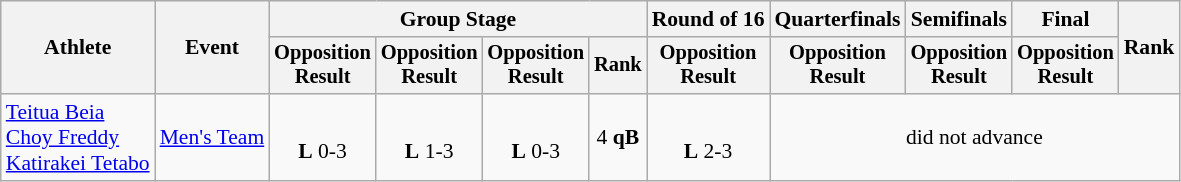<table class="wikitable" style="font-size:90%">
<tr>
<th rowspan=2>Athlete</th>
<th rowspan=2>Event</th>
<th colspan=4>Group Stage</th>
<th>Round of 16</th>
<th>Quarterfinals</th>
<th>Semifinals</th>
<th>Final</th>
<th rowspan=2>Rank</th>
</tr>
<tr style="font-size:95%">
<th>Opposition<br>Result</th>
<th>Opposition<br>Result</th>
<th>Opposition<br>Result</th>
<th>Rank</th>
<th>Opposition<br>Result</th>
<th>Opposition<br>Result</th>
<th>Opposition<br>Result</th>
<th>Opposition<br>Result</th>
</tr>
<tr align=center>
<td align=left><a href='#'>Teitua Beia</a><br><a href='#'>Choy Freddy</a><br><a href='#'>Katirakei Tetabo</a></td>
<td align=left><a href='#'>Men's Team</a></td>
<td><br><strong>L</strong> 0-3</td>
<td><br><strong>L</strong> 1-3</td>
<td><br><strong>L</strong> 0-3</td>
<td>4 <strong>qB</strong></td>
<td><br><strong>L</strong> 2-3</td>
<td colspan=4>did not advance</td>
</tr>
</table>
